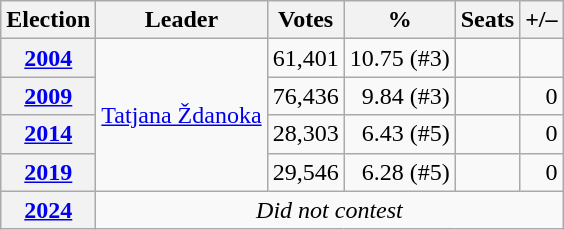<table class="wikitable" style="text-align: right">
<tr>
<th>Election</th>
<th>Leader</th>
<th>Votes</th>
<th>%</th>
<th>Seats</th>
<th>+/–</th>
</tr>
<tr>
<th><a href='#'>2004</a></th>
<td align=left rowspan=4><a href='#'>Tatjana Ždanoka</a></td>
<td>61,401</td>
<td>10.75 (#3)</td>
<td></td>
<td></td>
</tr>
<tr>
<th><a href='#'>2009</a></th>
<td>76,436</td>
<td>9.84 (#3)</td>
<td></td>
<td> 0</td>
</tr>
<tr>
<th><a href='#'>2014</a></th>
<td>28,303</td>
<td>6.43 (#5)</td>
<td></td>
<td> 0</td>
</tr>
<tr>
<th><a href='#'>2019</a></th>
<td>29,546</td>
<td>6.28 (#5)</td>
<td></td>
<td> 0</td>
</tr>
<tr>
<th><a href='#'>2024</a></th>
<td colspan="6"  style="text-align: center"><em>Did not contest</em></td>
</tr>
</table>
